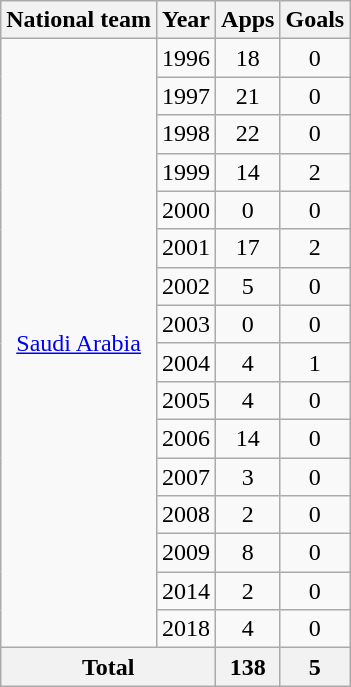<table class=wikitable style="text-align: center">
<tr>
<th>National team</th>
<th>Year</th>
<th>Apps</th>
<th>Goals</th>
</tr>
<tr>
<td rowspan=16><a href='#'>Saudi Arabia</a></td>
<td>1996</td>
<td>18</td>
<td>0</td>
</tr>
<tr>
<td>1997</td>
<td>21</td>
<td>0</td>
</tr>
<tr>
<td>1998</td>
<td>22</td>
<td>0</td>
</tr>
<tr>
<td>1999</td>
<td>14</td>
<td>2</td>
</tr>
<tr>
<td>2000</td>
<td>0</td>
<td>0</td>
</tr>
<tr>
<td>2001</td>
<td>17</td>
<td>2</td>
</tr>
<tr>
<td>2002</td>
<td>5</td>
<td>0</td>
</tr>
<tr>
<td>2003</td>
<td>0</td>
<td>0</td>
</tr>
<tr>
<td>2004</td>
<td>4</td>
<td>1</td>
</tr>
<tr>
<td>2005</td>
<td>4</td>
<td>0</td>
</tr>
<tr>
<td>2006</td>
<td>14</td>
<td>0</td>
</tr>
<tr>
<td>2007</td>
<td>3</td>
<td>0</td>
</tr>
<tr>
<td>2008</td>
<td>2</td>
<td>0</td>
</tr>
<tr>
<td>2009</td>
<td>8</td>
<td>0</td>
</tr>
<tr>
<td>2014</td>
<td>2</td>
<td>0</td>
</tr>
<tr>
<td>2018</td>
<td>4</td>
<td>0</td>
</tr>
<tr>
<th colspan=2>Total</th>
<th>138</th>
<th>5</th>
</tr>
</table>
